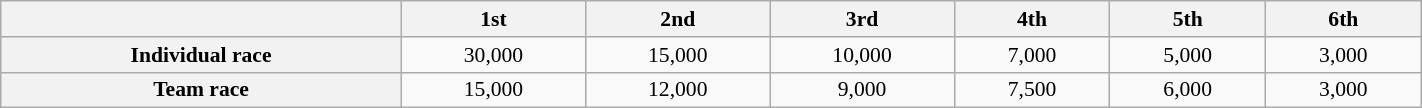<table class=wikitable width=75% style="margin:0.5em auto; font-size:90%; text-align:center; position:relative;">
<tr>
<th> </th>
<th>1st</th>
<th>2nd</th>
<th>3rd</th>
<th>4th</th>
<th>5th</th>
<th>6th</th>
</tr>
<tr>
<th>Individual race</th>
<td>30,000</td>
<td>15,000</td>
<td>10,000</td>
<td>7,000</td>
<td>5,000</td>
<td>3,000</td>
</tr>
<tr>
<th>Team race</th>
<td>15,000</td>
<td>12,000</td>
<td>9,000</td>
<td>7,500</td>
<td>6,000</td>
<td>3,000</td>
</tr>
</table>
